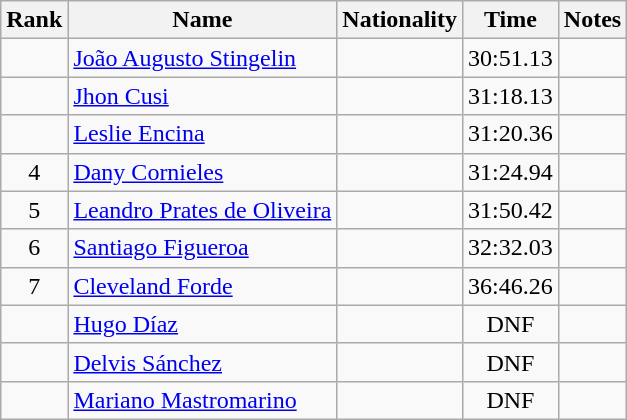<table class="wikitable sortable" style="text-align:center">
<tr>
<th>Rank</th>
<th>Name</th>
<th>Nationality</th>
<th>Time</th>
<th>Notes</th>
</tr>
<tr>
<td align=center></td>
<td align=left><a href='#'>João Augusto Stingelin</a></td>
<td align=left></td>
<td>30:51.13</td>
<td></td>
</tr>
<tr>
<td align=center></td>
<td align=left><a href='#'>Jhon Cusi</a></td>
<td align=left></td>
<td>31:18.13</td>
<td></td>
</tr>
<tr>
<td align=center></td>
<td align=left><a href='#'>Leslie Encina</a></td>
<td align=left></td>
<td>31:20.36</td>
<td></td>
</tr>
<tr>
<td align=center>4</td>
<td align=left><a href='#'>Dany Cornieles</a></td>
<td align=left></td>
<td>31:24.94</td>
<td></td>
</tr>
<tr>
<td align=center>5</td>
<td align=left><a href='#'>Leandro Prates de Oliveira</a></td>
<td align=left></td>
<td>31:50.42</td>
<td></td>
</tr>
<tr>
<td align=center>6</td>
<td align=left><a href='#'>Santiago Figueroa</a></td>
<td align=left></td>
<td>32:32.03</td>
<td></td>
</tr>
<tr>
<td align=center>7</td>
<td align=left><a href='#'>Cleveland Forde</a></td>
<td align=left></td>
<td>36:46.26</td>
<td></td>
</tr>
<tr>
<td align=center></td>
<td align=left><a href='#'>Hugo Díaz</a></td>
<td align=left></td>
<td>DNF</td>
<td></td>
</tr>
<tr>
<td align=center></td>
<td align=left><a href='#'>Delvis Sánchez</a></td>
<td align=left></td>
<td>DNF</td>
<td></td>
</tr>
<tr>
<td align=center></td>
<td align=left><a href='#'>Mariano Mastromarino</a></td>
<td align=left></td>
<td>DNF</td>
<td></td>
</tr>
</table>
